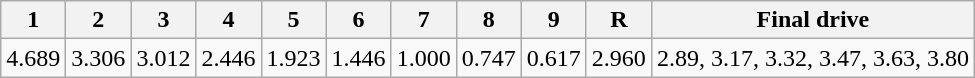<table class="wikitable" style="font-size:100%;text-align:center;">
<tr>
<th>1</th>
<th>2</th>
<th>3</th>
<th>4</th>
<th>5</th>
<th>6</th>
<th>7</th>
<th>8</th>
<th>9</th>
<th>R</th>
<th>Final drive</th>
</tr>
<tr>
<td>4.689</td>
<td>3.306</td>
<td>3.012</td>
<td>2.446</td>
<td>1.923</td>
<td>1.446</td>
<td>1.000</td>
<td>0.747</td>
<td>0.617</td>
<td>2.960</td>
<td>2.89, 3.17, 3.32, 3.47, 3.63, 3.80</td>
</tr>
</table>
